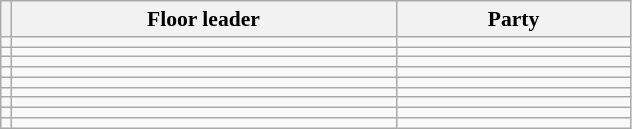<table class="sortable wikitable" style="text-align:left; font-size:90%">
<tr>
<th></th>
<th width="250">Floor leader</th>
<th width="150">Party</th>
</tr>
<tr>
<td></td>
<td></td>
<td></td>
</tr>
<tr>
<td></td>
<td></td>
<td></td>
</tr>
<tr>
<td></td>
<td></td>
<td></td>
</tr>
<tr>
<td></td>
<td></td>
<td></td>
</tr>
<tr>
<td></td>
<td></td>
<td></td>
</tr>
<tr>
<td></td>
<td></td>
<td></td>
</tr>
<tr>
<td></td>
<td></td>
<td></td>
</tr>
<tr>
<td></td>
<td></td>
<td></td>
</tr>
<tr>
<td></td>
<td></td>
<td></td>
</tr>
</table>
